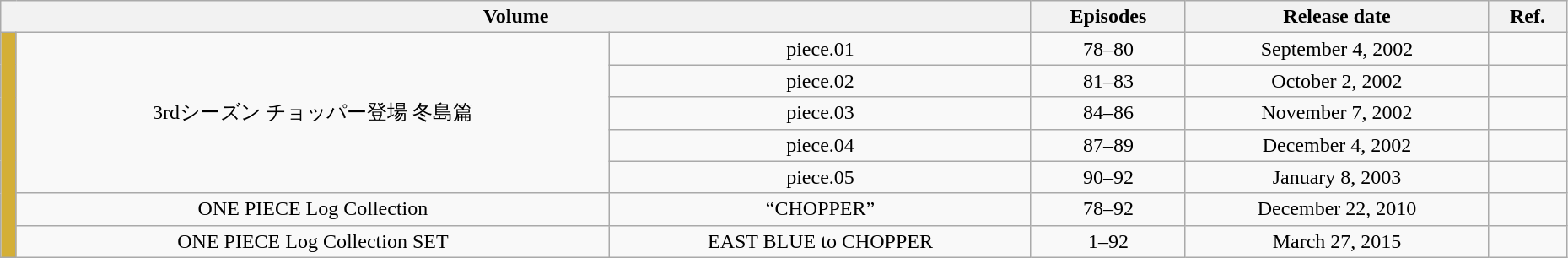<table class="wikitable" style="text-align: center; width: 98%;">
<tr>
<th colspan="3">Volume</th>
<th>Episodes</th>
<th>Release date</th>
<th width="5%">Ref.</th>
</tr>
<tr>
<td rowspan="184" width="1%" style="background: #D4AF37;"></td>
<td rowspan="5">3rdシーズン チョッパー登場 冬島篇</td>
<td>piece.01</td>
<td>78–80</td>
<td>September 4, 2002</td>
<td></td>
</tr>
<tr>
<td>piece.02</td>
<td>81–83</td>
<td>October 2, 2002</td>
<td></td>
</tr>
<tr>
<td>piece.03</td>
<td>84–86</td>
<td>November 7, 2002</td>
<td></td>
</tr>
<tr>
<td>piece.04</td>
<td>87–89</td>
<td>December 4, 2002</td>
<td></td>
</tr>
<tr>
<td>piece.05</td>
<td>90–92</td>
<td>January 8, 2003</td>
<td></td>
</tr>
<tr>
<td>ONE PIECE Log Collection</td>
<td>“CHOPPER”</td>
<td>78–92</td>
<td>December 22, 2010</td>
<td></td>
</tr>
<tr>
<td>ONE PIECE Log Collection SET</td>
<td>EAST BLUE to CHOPPER</td>
<td>1–92</td>
<td>March 27, 2015</td>
<td></td>
</tr>
</table>
